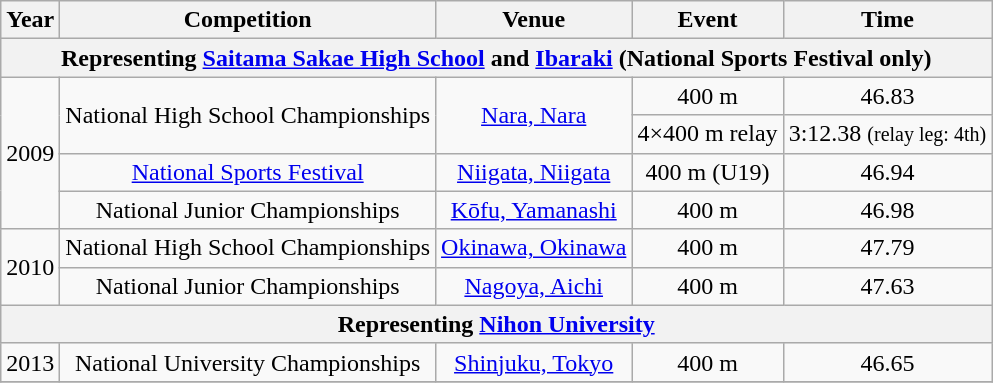<table class="wikitable sortable" style=text-align:center>
<tr>
<th>Year</th>
<th>Competition</th>
<th>Venue</th>
<th>Event</th>
<th>Time</th>
</tr>
<tr>
<th colspan="5">Representing <a href='#'>Saitama Sakae High School</a> and  <a href='#'>Ibaraki</a> (National Sports Festival only)</th>
</tr>
<tr>
<td rowspan=4>2009</td>
<td rowspan=2>National High School Championships</td>
<td rowspan=2><a href='#'>Nara, Nara</a></td>
<td>400 m</td>
<td>46.83</td>
</tr>
<tr>
<td>4×400 m relay</td>
<td>3:12.38 <small>(relay leg: 4th)</small></td>
</tr>
<tr>
<td><a href='#'>National Sports Festival</a></td>
<td><a href='#'>Niigata, Niigata</a></td>
<td>400 m (U19)</td>
<td>46.94</td>
</tr>
<tr>
<td>National Junior Championships</td>
<td><a href='#'>Kōfu, Yamanashi</a></td>
<td>400 m</td>
<td>46.98</td>
</tr>
<tr>
<td rowspan=2>2010</td>
<td>National High School Championships</td>
<td><a href='#'>Okinawa, Okinawa</a></td>
<td>400 m</td>
<td>47.79</td>
</tr>
<tr>
<td>National Junior Championships</td>
<td><a href='#'>Nagoya, Aichi</a></td>
<td>400 m</td>
<td>47.63</td>
</tr>
<tr>
<th colspan="5">Representing <a href='#'>Nihon University</a></th>
</tr>
<tr>
<td>2013</td>
<td>National University Championships</td>
<td><a href='#'>Shinjuku, Tokyo</a></td>
<td>400 m</td>
<td>46.65</td>
</tr>
<tr>
</tr>
</table>
